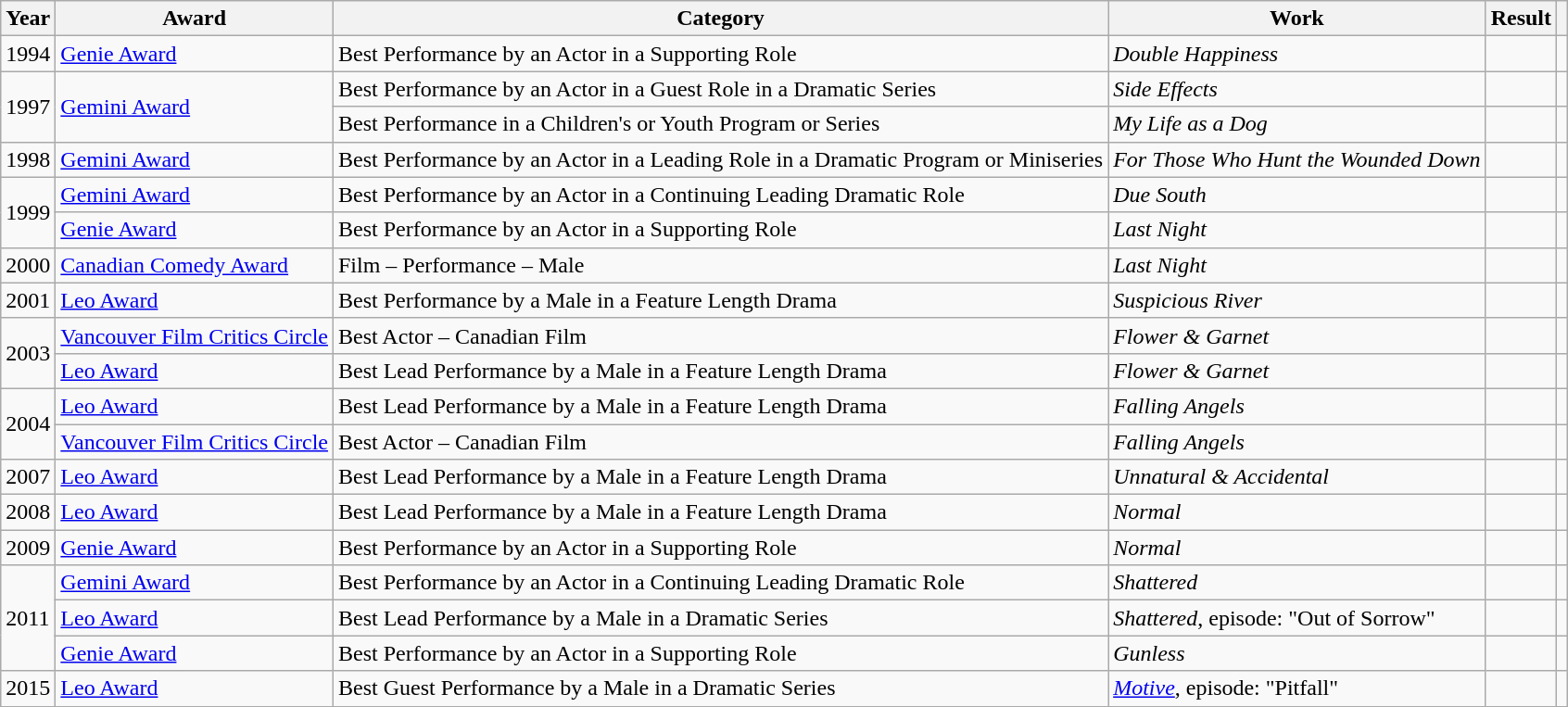<table class="wikitable sortable">
<tr>
<th>Year</th>
<th>Award</th>
<th>Category</th>
<th>Work</th>
<th>Result</th>
<th class="unsortable"></th>
</tr>
<tr>
<td>1994</td>
<td><a href='#'>Genie Award</a></td>
<td>Best Performance by an Actor in a Supporting Role</td>
<td><em>Double Happiness</em></td>
<td></td>
<td style="text-align:center;"></td>
</tr>
<tr>
<td rowspan="2">1997</td>
<td rowspan="2"><a href='#'>Gemini Award</a></td>
<td>Best Performance by an Actor in a Guest Role in a Dramatic Series</td>
<td><em>Side Effects</em></td>
<td></td>
<td style="text-align:center;"></td>
</tr>
<tr>
<td>Best Performance in a Children's or Youth Program or Series</td>
<td><em>My Life as a Dog</em></td>
<td></td>
<td style="text-align:center;"></td>
</tr>
<tr>
<td>1998</td>
<td><a href='#'>Gemini Award</a></td>
<td>Best Performance by an Actor in a Leading Role in a Dramatic Program or Miniseries</td>
<td><em>For Those Who Hunt the Wounded Down</em></td>
<td></td>
<td style="text-align:center;"></td>
</tr>
<tr>
<td rowspan="2">1999</td>
<td><a href='#'>Gemini Award</a></td>
<td>Best Performance by an Actor in a Continuing Leading Dramatic Role</td>
<td><em>Due South</em></td>
<td></td>
<td style="text-align:center;"></td>
</tr>
<tr>
<td><a href='#'>Genie Award</a></td>
<td>Best Performance by an Actor in a Supporting Role</td>
<td><em>Last Night</em></td>
<td></td>
<td style="text-align:center;"></td>
</tr>
<tr>
<td>2000</td>
<td><a href='#'>Canadian Comedy Award</a></td>
<td>Film – Performance – Male</td>
<td><em>Last Night</em></td>
<td></td>
<td style="text-align:center;"></td>
</tr>
<tr>
<td>2001</td>
<td><a href='#'>Leo Award</a></td>
<td>Best Performance by a Male in a Feature Length Drama</td>
<td><em>Suspicious River</em></td>
<td></td>
<td style="text-align:center;"></td>
</tr>
<tr>
<td rowspan="2">2003</td>
<td><a href='#'>Vancouver Film Critics Circle</a></td>
<td>Best Actor – Canadian Film</td>
<td><em>Flower & Garnet</em></td>
<td></td>
<td style="text-align:center;"></td>
</tr>
<tr>
<td><a href='#'>Leo Award</a></td>
<td>Best Lead Performance by a Male in a Feature Length Drama</td>
<td><em>Flower & Garnet</em></td>
<td></td>
<td style="text-align:center;"></td>
</tr>
<tr>
<td rowspan="2">2004</td>
<td><a href='#'>Leo Award</a></td>
<td>Best Lead Performance by a Male in a Feature Length Drama</td>
<td><em>Falling Angels</em></td>
<td></td>
<td style="text-align:center;"></td>
</tr>
<tr>
<td><a href='#'>Vancouver Film Critics Circle</a></td>
<td>Best Actor – Canadian Film</td>
<td><em>Falling Angels</em></td>
<td></td>
<td style="text-align:center;"></td>
</tr>
<tr>
<td>2007</td>
<td><a href='#'>Leo Award</a></td>
<td>Best Lead Performance by a Male in a Feature Length Drama</td>
<td><em>Unnatural & Accidental</em></td>
<td></td>
<td style="text-align:center;"></td>
</tr>
<tr>
<td>2008</td>
<td><a href='#'>Leo Award</a></td>
<td>Best Lead Performance by a Male in a Feature Length Drama</td>
<td><em>Normal</em></td>
<td></td>
<td style="text-align:center;"></td>
</tr>
<tr>
<td>2009</td>
<td><a href='#'>Genie Award</a></td>
<td>Best Performance by an Actor in a Supporting Role</td>
<td><em>Normal</em></td>
<td></td>
<td style="text-align:center;"></td>
</tr>
<tr>
<td rowspan="3">2011</td>
<td><a href='#'>Gemini Award</a></td>
<td>Best Performance by an Actor in a Continuing Leading Dramatic Role</td>
<td><em>Shattered</em></td>
<td></td>
<td style="text-align:center;"></td>
</tr>
<tr>
<td><a href='#'>Leo Award</a></td>
<td>Best Lead Performance by a Male in a Dramatic Series</td>
<td><em>Shattered</em>, episode: "Out of Sorrow"</td>
<td></td>
<td style="text-align:center;"></td>
</tr>
<tr>
<td><a href='#'>Genie Award</a></td>
<td>Best Performance by an Actor in a Supporting Role</td>
<td><em>Gunless</em></td>
<td></td>
<td style="text-align:center;"></td>
</tr>
<tr>
<td>2015</td>
<td><a href='#'>Leo Award</a></td>
<td>Best Guest Performance by a Male in a Dramatic Series</td>
<td><em><a href='#'>Motive</a></em>, episode: "Pitfall"</td>
<td></td>
<td style="text-align:center;"></td>
</tr>
</table>
